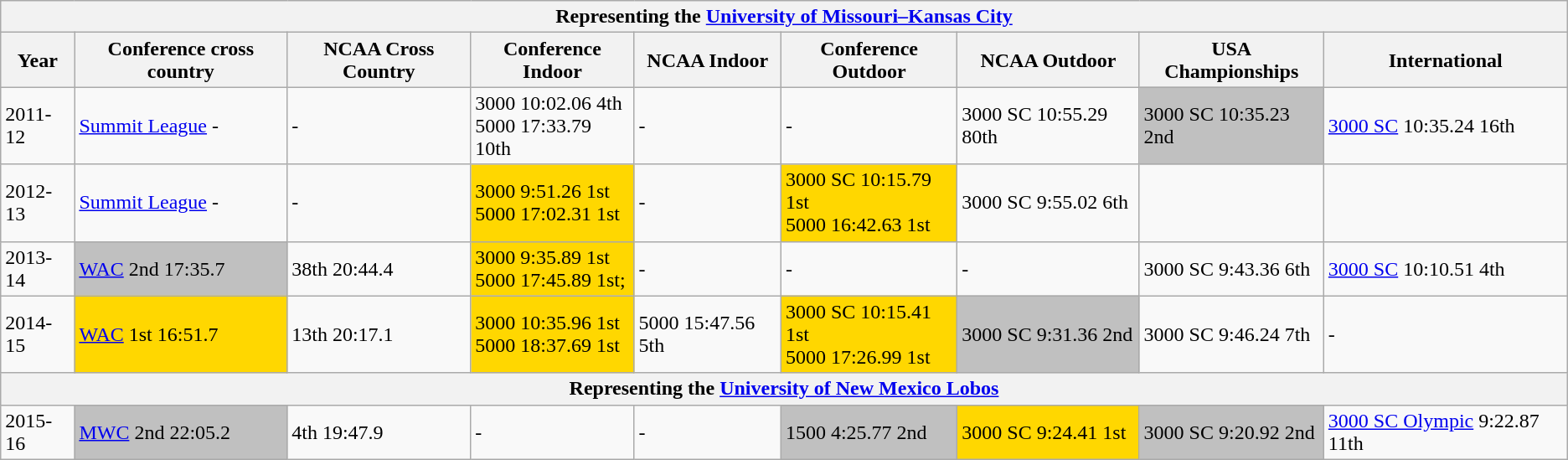<table class="wikitable sortable">
<tr>
<th colspan="9">Representing the <a href='#'>University of Missouri–Kansas City</a></th>
</tr>
<tr>
<th>Year</th>
<th>Conference cross country</th>
<th>NCAA Cross Country</th>
<th>Conference Indoor</th>
<th>NCAA Indoor</th>
<th>Conference Outdoor</th>
<th>NCAA Outdoor</th>
<th>USA Championships</th>
<th>International</th>
</tr>
<tr>
<td>2011-12</td>
<td><a href='#'>Summit League</a> -</td>
<td>-</td>
<td>3000 10:02.06 4th<br> 5000 17:33.79 10th</td>
<td>-</td>
<td>-</td>
<td>3000 SC 10:55.29 80th</td>
<td bgcolor=silver>3000 SC 10:35.23 2nd</td>
<td><a href='#'>3000 SC</a> 10:35.24 16th</td>
</tr>
<tr>
<td>2012-13</td>
<td><a href='#'>Summit League</a> -</td>
<td>-</td>
<td bgcolor=gold>3000 9:51.26 1st<br> 5000 17:02.31 1st</td>
<td>-</td>
<td bgcolor=gold>3000 SC 10:15.79 1st<br>5000 16:42.63 1st</td>
<td>3000 SC 9:55.02 6th</td>
<td></td>
<td></td>
</tr>
<tr>
<td>2013-14</td>
<td bgcolor=silver><a href='#'>WAC</a> 2nd 17:35.7</td>
<td>38th 20:44.4</td>
<td bgcolor=gold>3000 9:35.89 1st<br> 5000 17:45.89 1st;</td>
<td>-</td>
<td>-</td>
<td>-</td>
<td>3000 SC 9:43.36 6th</td>
<td><a href='#'>3000 SC</a> 10:10.51 4th</td>
</tr>
<tr>
<td>2014-15</td>
<td bgcolor=gold><a href='#'>WAC</a> 1st 16:51.7</td>
<td>13th 20:17.1</td>
<td bgcolor=gold>3000 10:35.96 1st<br>5000 18:37.69 1st</td>
<td>5000 15:47.56 5th</td>
<td bgcolor=gold>3000 SC 10:15.41 1st<br>5000 17:26.99 1st</td>
<td bgcolor=silver>3000 SC 9:31.36 2nd</td>
<td>3000 SC 9:46.24 7th</td>
<td>-</td>
</tr>
<tr>
<th colspan="9">Representing the <a href='#'>University of New Mexico Lobos</a></th>
</tr>
<tr>
<td>2015-16</td>
<td bgcolor=silver><a href='#'>MWC</a> 2nd 22:05.2</td>
<td>4th 19:47.9</td>
<td>-</td>
<td>-</td>
<td bgcolor=silver>1500 4:25.77 2nd</td>
<td bgcolor=gold>3000 SC 9:24.41 1st</td>
<td bgcolor=silver>3000 SC 9:20.92 2nd</td>
<td><a href='#'>3000 SC Olympic</a> 9:22.87 11th</td>
</tr>
</table>
